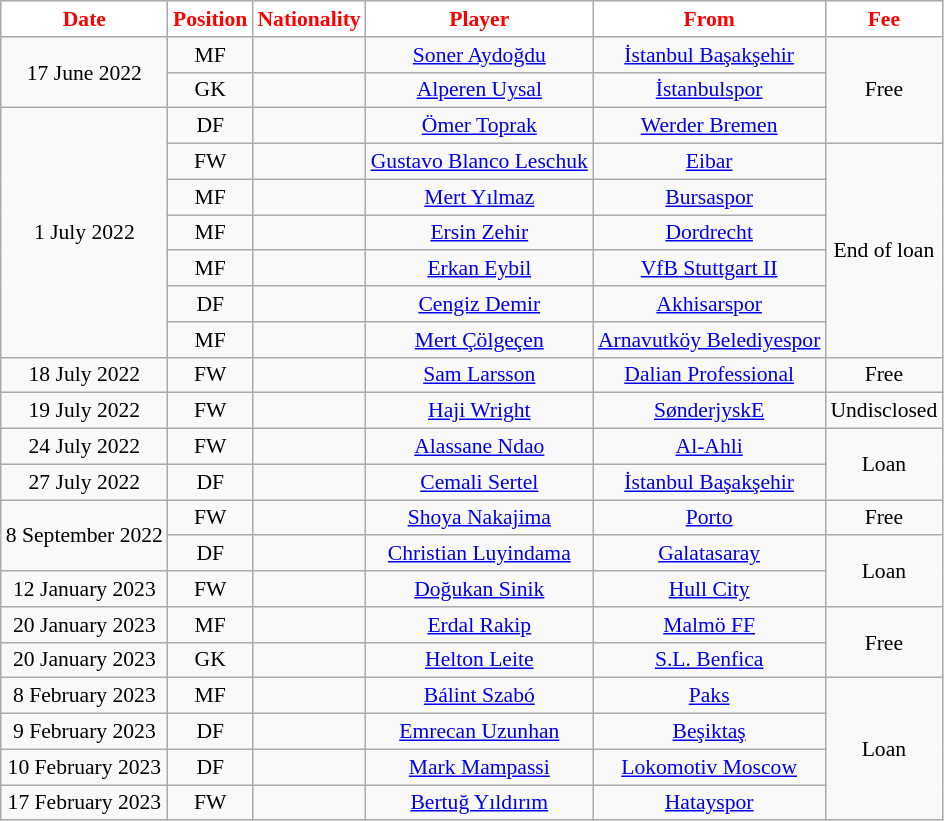<table class="wikitable"  style="text-align:center; font-size:90%; ">
<tr>
<th style= background:#FFFFFF;color:#FF0000; width:200px;">Date</th>
<th style= background:#FFFFFF;color:#FF0000; width:50px;">Position</th>
<th style= background:#FFFFFF;color:#FF0000; width:50px;">Nationality</th>
<th style= background:#FFFFFF;color:#FF0000; width:200px;">Player</th>
<th style= background:#FFFFFF;color:#FF0000; width:200px;">From</th>
<th style= background:#FFFFFF;color:#FF0000; width:200px;">Fee</th>
</tr>
<tr>
<td rowspan=2>17 June 2022</td>
<td>MF</td>
<td></td>
<td><a href='#'>Soner Aydoğdu</a></td>
<td> <a href='#'>İstanbul Başakşehir</a></td>
<td rowspan=3>Free</td>
</tr>
<tr>
<td>GK</td>
<td></td>
<td><a href='#'>Alperen Uysal</a></td>
<td> <a href='#'>İstanbulspor</a></td>
</tr>
<tr>
<td rowspan=7>1 July 2022</td>
<td>DF</td>
<td></td>
<td><a href='#'>Ömer Toprak</a></td>
<td> <a href='#'>Werder Bremen</a></td>
</tr>
<tr>
<td>FW</td>
<td></td>
<td><a href='#'>Gustavo Blanco Leschuk</a></td>
<td> <a href='#'>Eibar</a></td>
<td rowspan=6>End of loan</td>
</tr>
<tr>
<td>MF</td>
<td></td>
<td><a href='#'>Mert Yılmaz</a></td>
<td> <a href='#'>Bursaspor</a></td>
</tr>
<tr>
<td>MF</td>
<td></td>
<td><a href='#'>Ersin Zehir</a></td>
<td> <a href='#'>Dordrecht</a></td>
</tr>
<tr>
<td>MF</td>
<td></td>
<td><a href='#'>Erkan Eybil</a></td>
<td> <a href='#'>VfB Stuttgart II</a></td>
</tr>
<tr>
<td>DF</td>
<td></td>
<td><a href='#'>Cengiz Demir</a></td>
<td> <a href='#'>Akhisarspor</a></td>
</tr>
<tr>
<td>MF</td>
<td></td>
<td><a href='#'>Mert Çölgeçen</a></td>
<td> <a href='#'>Arnavutköy Belediyespor</a></td>
</tr>
<tr>
<td>18 July 2022</td>
<td>FW</td>
<td></td>
<td><a href='#'>Sam Larsson</a></td>
<td> <a href='#'> Dalian Professional</a></td>
<td>Free</td>
</tr>
<tr>
<td>19 July 2022</td>
<td>FW</td>
<td></td>
<td><a href='#'>Haji Wright</a></td>
<td> <a href='#'>SønderjyskE</a></td>
<td>Undisclosed</td>
</tr>
<tr>
<td>24 July 2022</td>
<td>FW</td>
<td></td>
<td><a href='#'>Alassane Ndao</a></td>
<td> <a href='#'>Al-Ahli</a></td>
<td rowspan=2>Loan</td>
</tr>
<tr>
<td>27 July 2022</td>
<td>DF</td>
<td></td>
<td><a href='#'>Cemali Sertel</a></td>
<td> <a href='#'>İstanbul Başakşehir</a></td>
</tr>
<tr>
<td rowspan=2>8 September 2022</td>
<td>FW</td>
<td></td>
<td><a href='#'>Shoya Nakajima</a></td>
<td> <a href='#'>Porto</a></td>
<td>Free</td>
</tr>
<tr>
<td>DF</td>
<td></td>
<td><a href='#'>Christian Luyindama</a></td>
<td> <a href='#'>Galatasaray</a></td>
<td rowspan=2>Loan</td>
</tr>
<tr>
<td>12 January 2023</td>
<td>FW</td>
<td></td>
<td><a href='#'>Doğukan Sinik</a></td>
<td> <a href='#'>Hull City</a></td>
</tr>
<tr>
<td>20 January 2023</td>
<td>MF</td>
<td></td>
<td><a href='#'>Erdal Rakip</a></td>
<td> <a href='#'>Malmö FF</a></td>
<td rowspan=2>Free</td>
</tr>
<tr>
<td>20 January 2023</td>
<td>GK</td>
<td></td>
<td><a href='#'>Helton Leite</a></td>
<td> <a href='#'>S.L. Benfica</a></td>
</tr>
<tr>
<td>8 February 2023</td>
<td>MF</td>
<td></td>
<td><a href='#'>Bálint Szabó</a></td>
<td> <a href='#'>Paks</a></td>
<td rowspan=4>Loan</td>
</tr>
<tr>
<td>9 February 2023</td>
<td>DF</td>
<td></td>
<td><a href='#'>Emrecan Uzunhan</a></td>
<td> <a href='#'>Beşiktaş</a></td>
</tr>
<tr>
<td>10 February 2023</td>
<td>DF</td>
<td></td>
<td><a href='#'>Mark Mampassi</a></td>
<td> <a href='#'>Lokomotiv Moscow</a></td>
</tr>
<tr>
<td>17 February 2023</td>
<td>FW</td>
<td></td>
<td><a href='#'>Bertuğ Yıldırım</a></td>
<td> <a href='#'>Hatayspor</a></td>
</tr>
</table>
